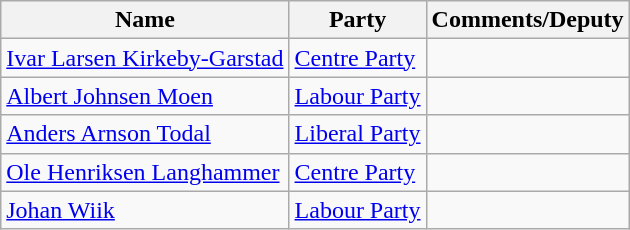<table class="wikitable">
<tr>
<th>Name</th>
<th>Party</th>
<th>Comments/Deputy</th>
</tr>
<tr>
<td><a href='#'>Ivar Larsen Kirkeby-Garstad</a></td>
<td><a href='#'>Centre Party</a></td>
<td></td>
</tr>
<tr>
<td><a href='#'>Albert Johnsen Moen</a></td>
<td><a href='#'>Labour Party</a></td>
<td></td>
</tr>
<tr>
<td><a href='#'>Anders Arnson Todal</a></td>
<td><a href='#'>Liberal Party</a></td>
<td></td>
</tr>
<tr>
<td><a href='#'>Ole Henriksen Langhammer</a></td>
<td><a href='#'>Centre Party</a></td>
<td></td>
</tr>
<tr>
<td><a href='#'>Johan Wiik</a></td>
<td><a href='#'>Labour Party</a></td>
<td></td>
</tr>
</table>
